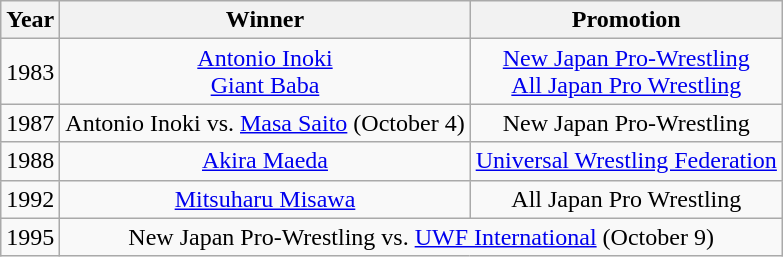<table class="wikitable sortable" style="text-align: center">
<tr>
<th>Year</th>
<th>Winner</th>
<th>Promotion</th>
</tr>
<tr>
<td>1983</td>
<td><a href='#'>Antonio Inoki</a><br><a href='#'>Giant Baba</a></td>
<td><a href='#'>New Japan Pro-Wrestling</a><br><a href='#'>All Japan Pro Wrestling</a></td>
</tr>
<tr>
<td>1987</td>
<td>Antonio Inoki vs. <a href='#'>Masa Saito</a> (October 4)</td>
<td>New Japan Pro-Wrestling</td>
</tr>
<tr>
<td>1988</td>
<td><a href='#'>Akira Maeda</a></td>
<td><a href='#'>Universal Wrestling Federation</a></td>
</tr>
<tr>
<td>1992</td>
<td><a href='#'>Mitsuharu Misawa</a></td>
<td>All Japan Pro Wrestling</td>
</tr>
<tr>
<td>1995</td>
<td colspan=2>New Japan Pro-Wrestling vs. <a href='#'>UWF International</a> (October 9)</td>
</tr>
</table>
